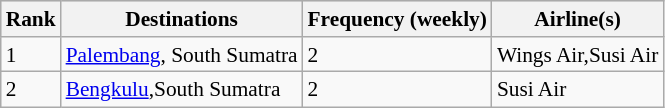<table class="wikitable sortable" style="font-size:89%;" cellpadding=4>
<tr bgcolor="#DDDDDD">
<th>Rank</th>
<th>Destinations</th>
<th>Frequency (weekly)</th>
<th>Airline(s)</th>
</tr>
<tr>
<td>1</td>
<td><a href='#'>Palembang</a>, South Sumatra</td>
<td>2</td>
<td>Wings Air,Susi Air</td>
</tr>
<tr>
<td>2</td>
<td><a href='#'>Bengkulu</a>,South Sumatra</td>
<td>2</td>
<td>Susi Air</td>
</tr>
</table>
